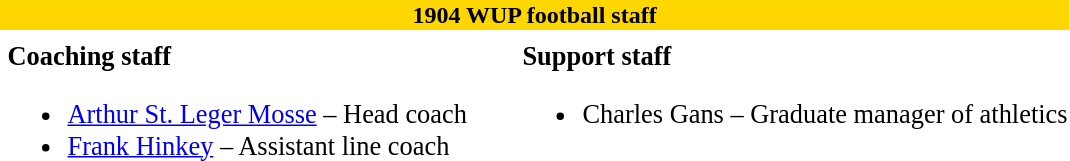<table class="toccolours" style="text-align: left;">
<tr>
<th colspan="10" style="background:gold; color:dark blue; text-align: center;"><strong>1904 WUP football staff</strong></th>
</tr>
<tr>
<td colspan="10" align="right"></td>
</tr>
<tr>
<td valign="top"></td>
<td style="font-size: 110%;" valign="top"><strong>Coaching staff</strong><br><ul><li><a href='#'>Arthur St. Leger Mosse</a> – Head coach</li><li><a href='#'>Frank Hinkey</a> – Assistant line coach</li></ul></td>
<td width="25"> </td>
<td valign="top"></td>
<td style="font-size: 110%;" valign="top"><strong>Support staff</strong><br><ul><li>Charles Gans – Graduate manager of athletics</li></ul></td>
</tr>
</table>
